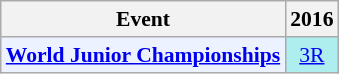<table class="wikitable" style="font-size: 90%; text-align:center">
<tr>
<th>Event</th>
<th>2016</th>
</tr>
<tr>
<td bgcolor="#ECF2FF"; align="left"><strong><a href='#'>World Junior Championships</a></strong></td>
<td bgcolor=AFEEEE><a href='#'>3R</a></td>
</tr>
</table>
